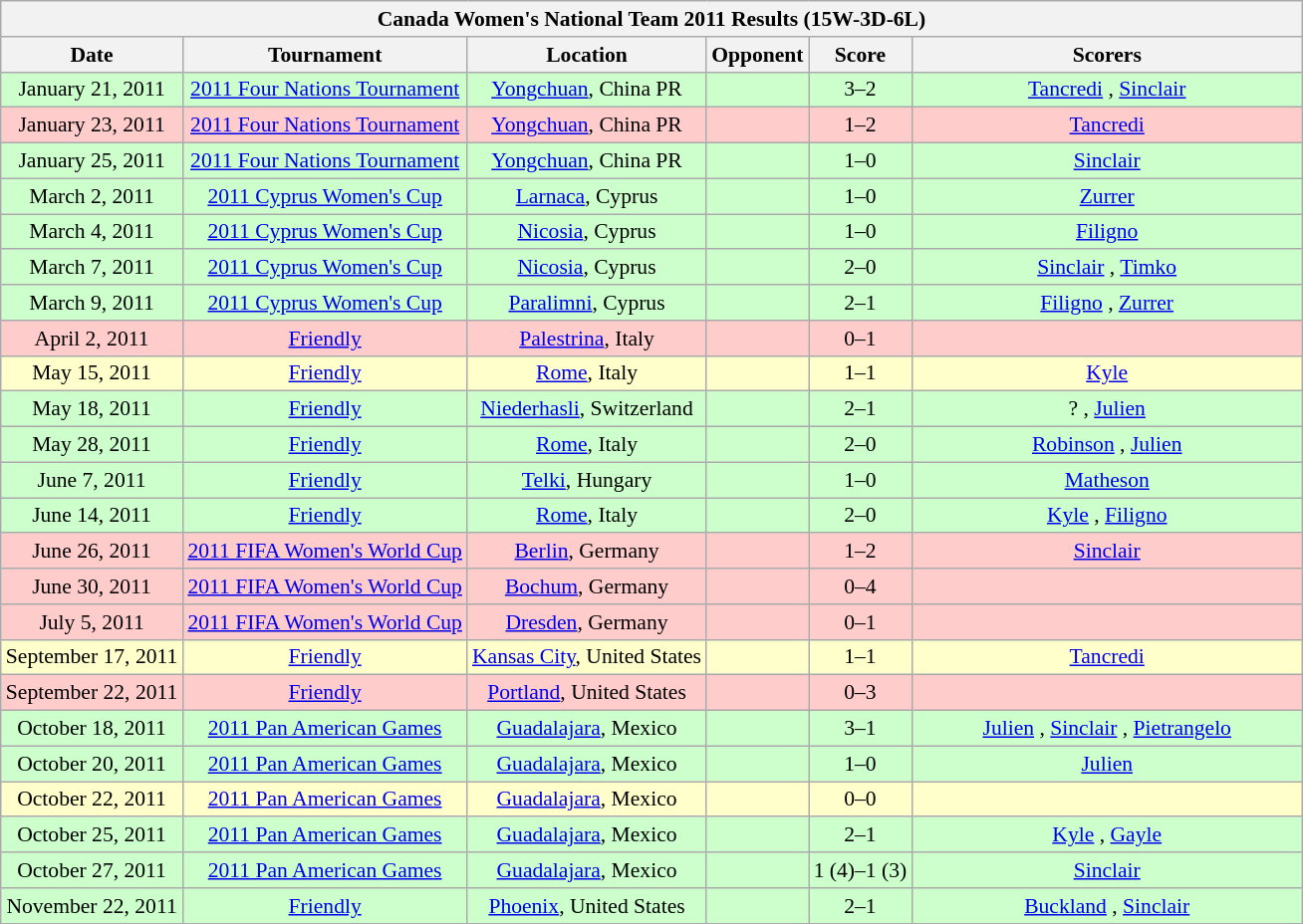<table class="wikitable collapsible collapsed" style="font-size:90%">
<tr>
<th colspan="6"><strong>Canada Women's National Team 2011 Results (15W-3D-6L)</strong></th>
</tr>
<tr>
<th>Date</th>
<th>Tournament</th>
<th>Location</th>
<th>Opponent</th>
<th>Score</th>
<th width=30%>Scorers</th>
</tr>
<tr style="background:#cfc;">
<td style="text-align: center;">January 21, 2011</td>
<td style="text-align: center;"><a href='#'>2011 Four Nations Tournament</a></td>
<td style="text-align: center;"><a href='#'>Yongchuan</a>, China PR</td>
<td></td>
<td style="text-align: center;">3–2</td>
<td style="text-align: center;"><a href='#'>Tancredi</a> , <a href='#'>Sinclair</a> </td>
</tr>
<tr style="background:#fcc;">
<td style="text-align: center;">January 23, 2011</td>
<td style="text-align: center;"><a href='#'>2011 Four Nations Tournament</a></td>
<td style="text-align: center;"><a href='#'>Yongchuan</a>, China PR</td>
<td></td>
<td style="text-align: center;">1–2</td>
<td style="text-align: center;"><a href='#'>Tancredi</a> </td>
</tr>
<tr style="background:#cfc;">
<td style="text-align: center;">January 25, 2011</td>
<td style="text-align: center;"><a href='#'>2011 Four Nations Tournament</a></td>
<td style="text-align: center;"><a href='#'>Yongchuan</a>, China PR</td>
<td></td>
<td style="text-align: center;">1–0</td>
<td style="text-align: center;"><a href='#'>Sinclair</a> </td>
</tr>
<tr style="background:#cfc;">
<td style="text-align: center;">March 2, 2011</td>
<td style="text-align: center;"><a href='#'>2011 Cyprus Women's Cup</a></td>
<td style="text-align: center;"><a href='#'>Larnaca</a>, Cyprus</td>
<td></td>
<td style="text-align: center;">1–0</td>
<td style="text-align: center;"><a href='#'>Zurrer</a> </td>
</tr>
<tr style="background:#cfc;">
<td style="text-align: center;">March 4, 2011</td>
<td style="text-align: center;"><a href='#'>2011 Cyprus Women's Cup</a></td>
<td style="text-align: center;"><a href='#'>Nicosia</a>, Cyprus</td>
<td></td>
<td style="text-align: center;">1–0</td>
<td style="text-align: center;"><a href='#'>Filigno</a> </td>
</tr>
<tr style="background:#cfc;">
<td style="text-align: center;">March 7, 2011</td>
<td style="text-align: center;"><a href='#'>2011 Cyprus Women's Cup</a></td>
<td style="text-align: center;"><a href='#'>Nicosia</a>, Cyprus</td>
<td></td>
<td style="text-align: center;">2–0</td>
<td style="text-align: center;"><a href='#'>Sinclair</a> , <a href='#'>Timko</a> </td>
</tr>
<tr style="background:#cfc;">
<td style="text-align: center;">March 9, 2011</td>
<td style="text-align: center;"><a href='#'>2011 Cyprus Women's Cup</a></td>
<td style="text-align: center;"><a href='#'>Paralimni</a>, Cyprus</td>
<td></td>
<td style="text-align: center;">2–1</td>
<td style="text-align: center;"><a href='#'>Filigno</a> , <a href='#'>Zurrer</a> </td>
</tr>
<tr style="background:#fcc;">
<td style="text-align: center;">April 2, 2011</td>
<td style="text-align: center;"><a href='#'>Friendly</a></td>
<td style="text-align: center;"><a href='#'>Palestrina</a>, Italy</td>
<td></td>
<td style="text-align: center;">0–1</td>
<td style="text-align: center;"></td>
</tr>
<tr style="background:#ffc;">
<td style="text-align: center;">May 15, 2011</td>
<td style="text-align: center;"><a href='#'>Friendly</a></td>
<td style="text-align: center;"><a href='#'>Rome</a>, Italy</td>
<td></td>
<td style="text-align: center;">1–1</td>
<td style="text-align: center;"><a href='#'>Kyle</a> </td>
</tr>
<tr style="background:#cfc;">
<td style="text-align: center;">May 18, 2011</td>
<td style="text-align: center;"><a href='#'>Friendly</a></td>
<td style="text-align: center;"><a href='#'>Niederhasli</a>, Switzerland</td>
<td></td>
<td style="text-align: center;">2–1</td>
<td style="text-align: center;">? , <a href='#'>Julien</a> </td>
</tr>
<tr style="background:#cfc;">
<td style="text-align: center;">May 28, 2011</td>
<td style="text-align: center;"><a href='#'>Friendly</a></td>
<td style="text-align: center;"><a href='#'>Rome</a>, Italy</td>
<td></td>
<td style="text-align: center;">2–0</td>
<td style="text-align: center;"><a href='#'>Robinson</a> , <a href='#'>Julien</a> </td>
</tr>
<tr style="background:#cfc;">
<td style="text-align: center;">June 7, 2011</td>
<td style="text-align: center;"><a href='#'>Friendly</a></td>
<td style="text-align: center;"><a href='#'>Telki</a>, Hungary</td>
<td></td>
<td style="text-align: center;">1–0</td>
<td style="text-align: center;"><a href='#'>Matheson</a> </td>
</tr>
<tr style="background:#cfc;">
<td style="text-align: center;">June 14, 2011</td>
<td style="text-align: center;"><a href='#'>Friendly</a></td>
<td style="text-align: center;"><a href='#'>Rome</a>, Italy</td>
<td></td>
<td style="text-align: center;">2–0</td>
<td style="text-align: center;"><a href='#'>Kyle</a> , <a href='#'>Filigno</a> </td>
</tr>
<tr style="background:#fcc;">
<td style="text-align: center;">June 26, 2011</td>
<td style="text-align: center;"><a href='#'>2011 FIFA Women's World Cup</a></td>
<td style="text-align: center;"><a href='#'>Berlin</a>, Germany</td>
<td></td>
<td style="text-align: center;">1–2</td>
<td style="text-align: center;"><a href='#'>Sinclair</a> </td>
</tr>
<tr style="background:#fcc;">
<td style="text-align: center;">June 30, 2011</td>
<td style="text-align: center;"><a href='#'>2011 FIFA Women's World Cup</a></td>
<td style="text-align: center;"><a href='#'>Bochum</a>, Germany</td>
<td></td>
<td style="text-align: center;">0–4</td>
<td style="text-align: center;"></td>
</tr>
<tr style="background:#fcc;">
<td style="text-align: center;">July 5, 2011</td>
<td style="text-align: center;"><a href='#'>2011 FIFA Women's World Cup</a></td>
<td style="text-align: center;"><a href='#'>Dresden</a>, Germany</td>
<td></td>
<td style="text-align: center;">0–1</td>
<td style="text-align: center;"></td>
</tr>
<tr style="background:#ffc;">
<td style="text-align: center;">September 17, 2011</td>
<td style="text-align: center;"><a href='#'>Friendly</a></td>
<td style="text-align: center;"><a href='#'>Kansas City</a>, United States</td>
<td></td>
<td style="text-align: center;">1–1</td>
<td style="text-align: center;"><a href='#'>Tancredi</a> </td>
</tr>
<tr style="background:#fcc;">
<td style="text-align: center;">September 22, 2011</td>
<td style="text-align: center;"><a href='#'>Friendly</a></td>
<td style="text-align: center;"><a href='#'>Portland</a>, United States</td>
<td></td>
<td style="text-align: center;">0–3</td>
<td style="text-align: center;"></td>
</tr>
<tr style="background:#cfc;">
<td style="text-align: center;">October 18, 2011</td>
<td style="text-align: center;"><a href='#'>2011 Pan American Games</a></td>
<td style="text-align: center;"><a href='#'>Guadalajara</a>, Mexico</td>
<td></td>
<td style="text-align: center;">3–1</td>
<td style="text-align: center;"><a href='#'>Julien</a> , <a href='#'>Sinclair</a> , <a href='#'>Pietrangelo</a> </td>
</tr>
<tr style="background:#cfc;">
<td style="text-align: center;">October 20, 2011</td>
<td style="text-align: center;"><a href='#'>2011 Pan American Games</a></td>
<td style="text-align: center;"><a href='#'>Guadalajara</a>, Mexico</td>
<td></td>
<td style="text-align: center;">1–0</td>
<td style="text-align: center;"><a href='#'>Julien</a> </td>
</tr>
<tr style="background:#ffc;">
<td style="text-align: center;">October 22, 2011</td>
<td style="text-align: center;"><a href='#'>2011 Pan American Games</a></td>
<td style="text-align: center;"><a href='#'>Guadalajara</a>, Mexico</td>
<td></td>
<td style="text-align: center;">0–0</td>
<td style="text-align: center;"></td>
</tr>
<tr style="background:#cfc;">
<td style="text-align: center;">October 25, 2011</td>
<td style="text-align: center;"><a href='#'>2011 Pan American Games</a></td>
<td style="text-align: center;"><a href='#'>Guadalajara</a>, Mexico</td>
<td></td>
<td style="text-align: center;">2–1</td>
<td style="text-align: center;"><a href='#'>Kyle</a> , <a href='#'>Gayle</a> </td>
</tr>
<tr style="background:#cfc;">
<td style="text-align: center;">October 27, 2011</td>
<td style="text-align: center;"><a href='#'>2011 Pan American Games</a></td>
<td style="text-align: center;"><a href='#'>Guadalajara</a>, Mexico</td>
<td></td>
<td style="text-align: center;">1 (4)–1 (3)</td>
<td style="text-align: center;"><a href='#'>Sinclair</a> </td>
</tr>
<tr style="background:#cfc;">
<td style="text-align: center;">November 22, 2011</td>
<td style="text-align: center;"><a href='#'>Friendly</a></td>
<td style="text-align: center;"><a href='#'>Phoenix</a>, United States</td>
<td></td>
<td style="text-align: center;">2–1</td>
<td style="text-align: center;"><a href='#'>Buckland</a> , <a href='#'>Sinclair</a> </td>
</tr>
</table>
